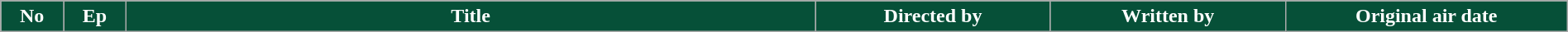<table class="wikitable plainrowheaders" style="width:100%; margin:auto;">
<tr>
<th scope="col" style="background-color: #065038; color: #ffffff; width:4%">No</th>
<th scope="col" style="background-color: #065038; color: #ffffff; width:4%">Ep</th>
<th scope="col" style="background-color: #065038; color: #ffffff;">Title</th>
<th scope="col" style="background-color: #065038; color: #ffffff; width:15%">Directed by</th>
<th scope="col" style="background-color: #065038; color: #ffffff; width:15%">Written by</th>
<th scope="col" style="background-color: #065038; color: #ffffff; width:18%">Original air date<br>











</th>
</tr>
</table>
